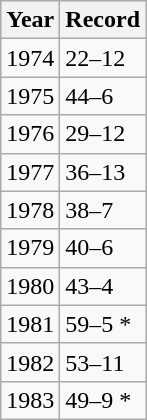<table class="wikitable">
<tr>
<th>Year</th>
<th>Record</th>
</tr>
<tr>
<td>1974</td>
<td>22–12</td>
</tr>
<tr>
<td>1975</td>
<td>44–6</td>
</tr>
<tr>
<td>1976</td>
<td>29–12</td>
</tr>
<tr>
<td>1977</td>
<td>36–13</td>
</tr>
<tr>
<td>1978</td>
<td>38–7</td>
</tr>
<tr>
<td>1979</td>
<td>40–6</td>
</tr>
<tr>
<td>1980</td>
<td>43–4</td>
</tr>
<tr>
<td>1981</td>
<td>59–5 *</td>
</tr>
<tr>
<td>1982</td>
<td>53–11</td>
</tr>
<tr>
<td>1983</td>
<td>49–9 *</td>
</tr>
</table>
